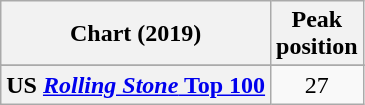<table class="wikitable sortable plainrowheaders" style="text-align:center">
<tr>
<th scope="col">Chart (2019)</th>
<th scope="col">Peak<br>position</th>
</tr>
<tr>
</tr>
<tr>
</tr>
<tr>
</tr>
<tr>
</tr>
<tr>
<th scope="row">US <a href='#'><em>Rolling Stone</em> Top 100</a></th>
<td>27</td>
</tr>
</table>
